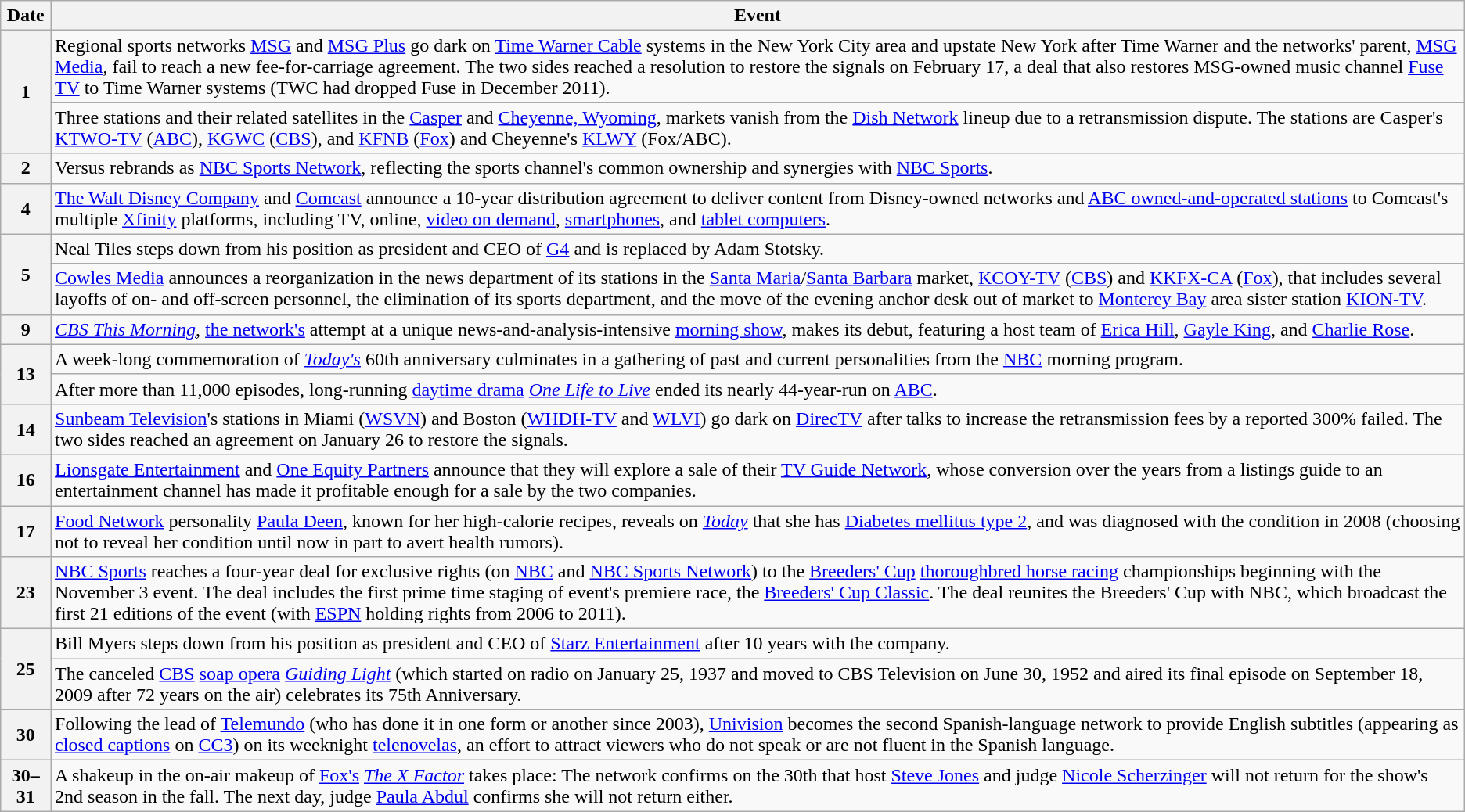<table class="wikitable">
<tr>
<th>Date</th>
<th>Event</th>
</tr>
<tr>
<th rowspan="2">1</th>
<td>Regional sports networks <a href='#'>MSG</a> and <a href='#'>MSG Plus</a> go dark on <a href='#'>Time Warner Cable</a> systems in the New York City area and upstate New York after Time Warner and the networks' parent, <a href='#'>MSG Media</a>, fail to reach a new fee-for-carriage agreement. The two sides reached a resolution to restore the signals on February 17, a deal that also restores MSG-owned music channel <a href='#'>Fuse TV</a> to Time Warner systems (TWC had dropped Fuse in December 2011).</td>
</tr>
<tr>
<td>Three stations and their related satellites in the <a href='#'>Casper</a> and <a href='#'>Cheyenne, Wyoming</a>, markets vanish from the <a href='#'>Dish Network</a> lineup due to a retransmission dispute. The stations are Casper's <a href='#'>KTWO-TV</a> (<a href='#'>ABC</a>), <a href='#'>KGWC</a> (<a href='#'>CBS</a>), and <a href='#'>KFNB</a> (<a href='#'>Fox</a>) and Cheyenne's <a href='#'>KLWY</a> (Fox/ABC).</td>
</tr>
<tr>
<th>2</th>
<td>Versus rebrands as <a href='#'>NBC Sports Network</a>, reflecting the sports channel's common ownership and synergies with <a href='#'>NBC Sports</a>.</td>
</tr>
<tr>
<th>4</th>
<td><a href='#'>The Walt Disney Company</a> and <a href='#'>Comcast</a> announce a 10-year distribution agreement to deliver content from Disney-owned networks and <a href='#'>ABC owned-and-operated stations</a> to Comcast's multiple <a href='#'>Xfinity</a> platforms, including TV, online, <a href='#'>video on demand</a>, <a href='#'>smartphones</a>, and <a href='#'>tablet computers</a>.</td>
</tr>
<tr>
<th rowspan="2">5</th>
<td>Neal Tiles steps down from his position as president and CEO of <a href='#'>G4</a> and is replaced by Adam Stotsky.</td>
</tr>
<tr>
<td><a href='#'>Cowles Media</a> announces a reorganization in the news department of its stations in the <a href='#'>Santa Maria</a>/<a href='#'>Santa Barbara</a> market, <a href='#'>KCOY-TV</a> (<a href='#'>CBS</a>) and <a href='#'>KKFX-CA</a> (<a href='#'>Fox</a>), that includes several layoffs of on- and off-screen personnel, the elimination of its sports department, and the move of the evening anchor desk out of market to <a href='#'>Monterey Bay</a> area sister station <a href='#'>KION-TV</a>.</td>
</tr>
<tr>
<th>9</th>
<td><em><a href='#'>CBS This Morning</a></em>, <a href='#'>the network's</a> attempt at a unique news-and-analysis-intensive <a href='#'>morning show</a>, makes its debut, featuring a host team of <a href='#'>Erica Hill</a>, <a href='#'>Gayle King</a>, and <a href='#'>Charlie Rose</a>.</td>
</tr>
<tr>
<th rowspan="2">13</th>
<td>A week-long commemoration of <em><a href='#'>Today's</a></em> 60th anniversary culminates in a gathering of past and current personalities from the <a href='#'>NBC</a> morning program.</td>
</tr>
<tr>
<td>After more than 11,000 episodes, long-running <a href='#'>daytime drama</a> <em><a href='#'>One Life to Live</a></em> ended its nearly 44-year-run on <a href='#'>ABC</a>.</td>
</tr>
<tr>
<th>14</th>
<td><a href='#'>Sunbeam Television</a>'s stations in Miami (<a href='#'>WSVN</a>) and Boston (<a href='#'>WHDH-TV</a> and <a href='#'>WLVI</a>) go dark on <a href='#'>DirecTV</a> after talks to increase the retransmission fees by a reported 300% failed. The two sides reached an agreement on January 26 to restore the signals.</td>
</tr>
<tr>
<th>16</th>
<td><a href='#'>Lionsgate Entertainment</a> and <a href='#'>One Equity Partners</a> announce that they will explore a sale of their <a href='#'>TV Guide Network</a>, whose conversion over the years from a listings guide to an entertainment channel has made it profitable enough for a sale by the two companies.</td>
</tr>
<tr>
<th>17</th>
<td><a href='#'>Food Network</a> personality <a href='#'>Paula Deen</a>, known for her high-calorie recipes, reveals on <em><a href='#'>Today</a></em> that she has <a href='#'>Diabetes mellitus type 2</a>, and was diagnosed with the condition in 2008 (choosing not to reveal her condition until now in part to avert health rumors).</td>
</tr>
<tr>
<th>23</th>
<td><a href='#'>NBC Sports</a> reaches a four-year deal for exclusive rights (on <a href='#'>NBC</a> and <a href='#'>NBC Sports Network</a>) to the <a href='#'>Breeders' Cup</a> <a href='#'>thoroughbred horse racing</a> championships beginning with the November 3 event. The deal includes the first prime time staging of event's premiere race, the <a href='#'>Breeders' Cup Classic</a>. The deal reunites the Breeders' Cup with NBC, which broadcast the first 21 editions of the event (with <a href='#'>ESPN</a> holding rights from 2006 to 2011).</td>
</tr>
<tr>
<th rowspan="2">25</th>
<td>Bill Myers steps down from his position as president and CEO of <a href='#'>Starz Entertainment</a> after 10 years with the company.</td>
</tr>
<tr>
<td>The canceled <a href='#'>CBS</a> <a href='#'>soap opera</a> <em><a href='#'>Guiding Light</a></em> (which started on radio on January 25, 1937 and moved to CBS Television on June 30, 1952 and aired its final episode on September 18, 2009 after 72 years on the air) celebrates its 75th Anniversary.</td>
</tr>
<tr>
<th>30</th>
<td>Following the lead of <a href='#'>Telemundo</a> (who has done it in one form or another since 2003), <a href='#'>Univision</a> becomes the second Spanish-language network to provide English subtitles (appearing as <a href='#'>closed captions</a> on <a href='#'>CC3</a>) on its weeknight <a href='#'>telenovelas</a>, an effort to attract viewers who do not speak or are not fluent in the Spanish language.</td>
</tr>
<tr>
<th>30–31</th>
<td>A shakeup in the on-air makeup of <a href='#'>Fox's</a> <em><a href='#'>The X Factor</a></em> takes place: The network confirms on the 30th that host <a href='#'>Steve Jones</a> and judge <a href='#'>Nicole Scherzinger</a> will not return for the show's 2nd season in the fall. The next day, judge <a href='#'>Paula Abdul</a> confirms she will not return either.</td>
</tr>
</table>
